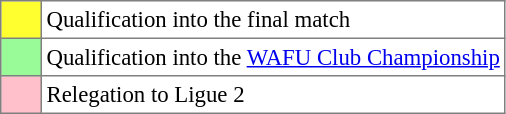<table bgcolor="#f7f8ff" cellpadding="3" cellspacing="0" border="1" style="font-size: 95%; border: gray solid 1px; border-collapse: collapse;text-align:center;">
<tr>
<td style="background: #ffff30;" width="20"></td>
<td bgcolor="#ffffff" align="left">Qualification into the final match</td>
</tr>
<tr>
<td style="background: #98fb98;" width="20"></td>
<td bgcolor="#ffffff" align="left">Qualification into the <a href='#'>WAFU Club Championship</a></td>
</tr>
<tr>
<td style="background: #ffc0cb;" width="20"></td>
<td bgcolor="#ffffff" align="left">Relegation to Ligue 2</td>
</tr>
</table>
